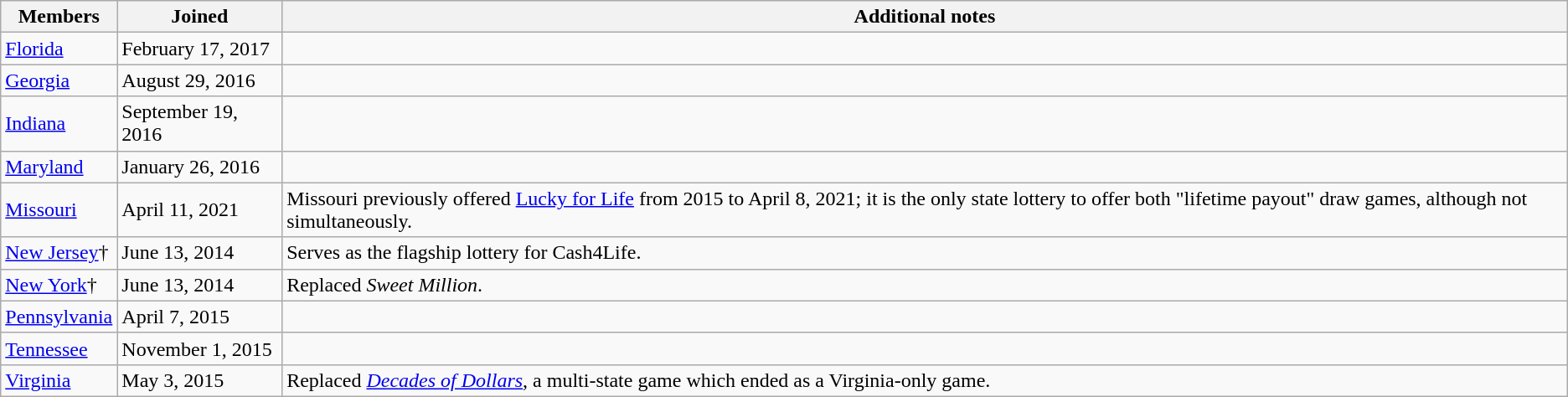<table class="wikitable sortable">
<tr>
<th>Members</th>
<th>Joined</th>
<th>Additional notes</th>
</tr>
<tr>
<td><a href='#'>Florida</a></td>
<td>February 17, 2017</td>
<td></td>
</tr>
<tr>
<td><a href='#'>Georgia</a></td>
<td>August 29, 2016</td>
<td></td>
</tr>
<tr>
<td><a href='#'>Indiana</a></td>
<td>September 19, 2016</td>
<td></td>
</tr>
<tr>
<td><a href='#'>Maryland</a></td>
<td>January 26, 2016</td>
<td></td>
</tr>
<tr>
<td><a href='#'>Missouri</a></td>
<td>April 11, 2021</td>
<td>Missouri previously offered <a href='#'>Lucky for Life</a> from 2015 to April 8, 2021; it is the only state lottery to offer both "lifetime payout" draw games, although not simultaneously.</td>
</tr>
<tr>
<td><a href='#'>New Jersey</a>†</td>
<td>June 13, 2014</td>
<td>Serves as the flagship lottery for Cash4Life.</td>
</tr>
<tr>
<td><a href='#'>New York</a>†</td>
<td>June 13, 2014</td>
<td>Replaced <em>Sweet Million</em>.</td>
</tr>
<tr>
<td><a href='#'>Pennsylvania</a></td>
<td>April 7, 2015</td>
<td></td>
</tr>
<tr>
<td><a href='#'>Tennessee</a></td>
<td>November 1, 2015</td>
<td></td>
</tr>
<tr>
<td><a href='#'>Virginia</a></td>
<td>May 3, 2015</td>
<td>Replaced <em><a href='#'>Decades of Dollars</a></em>, a multi-state game which ended as a Virginia-only game.</td>
</tr>
</table>
